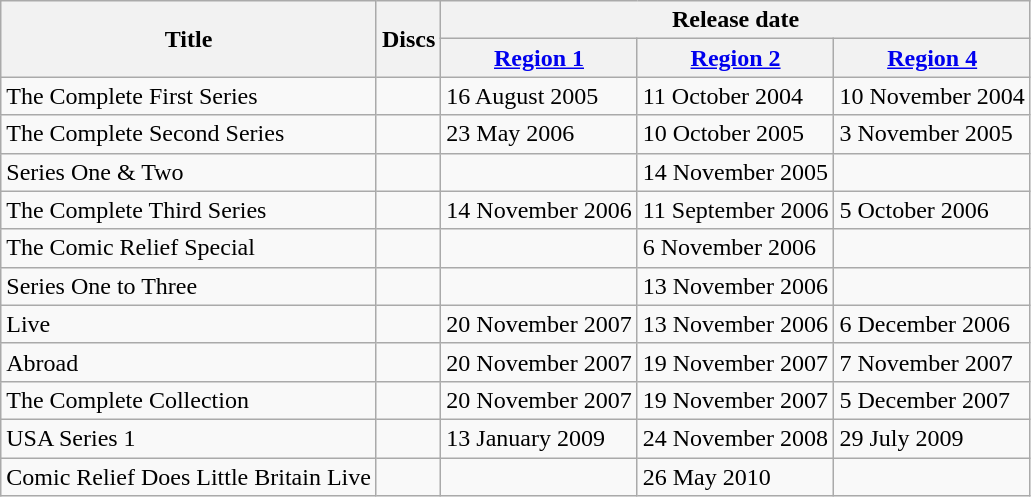<table class="wikitable">
<tr>
<th rowspan="2">Title</th>
<th rowspan="2">Discs</th>
<th colspan="3">Release date</th>
</tr>
<tr>
<th><a href='#'>Region 1</a></th>
<th><a href='#'>Region 2</a></th>
<th><a href='#'>Region 4</a></th>
</tr>
<tr>
<td>The Complete First Series</td>
<td></td>
<td>16 August 2005</td>
<td>11 October 2004</td>
<td>10 November 2004</td>
</tr>
<tr>
<td>The Complete Second Series</td>
<td></td>
<td>23 May 2006</td>
<td>10 October 2005</td>
<td>3 November 2005</td>
</tr>
<tr>
<td>Series One & Two</td>
<td></td>
<td></td>
<td>14 November 2005</td>
<td></td>
</tr>
<tr>
<td>The Complete Third Series</td>
<td></td>
<td>14 November 2006</td>
<td>11 September 2006</td>
<td>5 October 2006</td>
</tr>
<tr>
<td>The Comic Relief Special</td>
<td></td>
<td></td>
<td>6 November 2006</td>
<td></td>
</tr>
<tr>
<td>Series One to Three</td>
<td></td>
<td></td>
<td>13 November 2006</td>
<td></td>
</tr>
<tr>
<td>Live</td>
<td></td>
<td>20 November 2007</td>
<td>13 November 2006</td>
<td>6 December 2006</td>
</tr>
<tr>
<td>Abroad</td>
<td></td>
<td>20 November 2007</td>
<td>19 November 2007</td>
<td>7 November 2007</td>
</tr>
<tr>
<td>The Complete Collection</td>
<td></td>
<td>20 November 2007</td>
<td>19 November 2007</td>
<td>5 December 2007</td>
</tr>
<tr>
<td>USA Series 1</td>
<td></td>
<td>13 January 2009</td>
<td>24 November 2008</td>
<td>29 July 2009</td>
</tr>
<tr>
<td>Comic Relief Does Little Britain Live</td>
<td></td>
<td></td>
<td>26 May 2010</td>
<td></td>
</tr>
</table>
